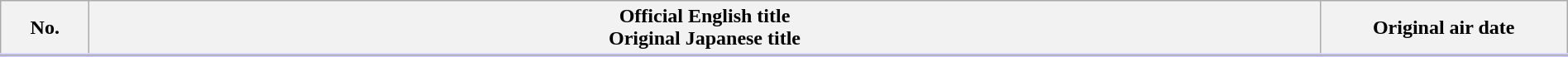<table class="wikitable" style="width:100%; margin:auto; background:#FFF;">
<tr style="border-bottom: 3px solid #CCF;">
<th style="width:4em;">No.</th>
<th>Official English title<br>Original Japanese title</th>
<th style="width:12em;">Original air date</th>
</tr>
<tr>
</tr>
</table>
